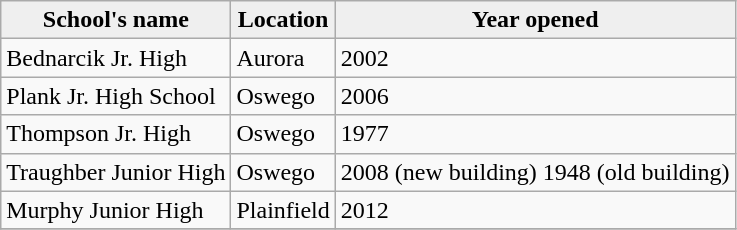<table class="wikitable">
<tr>
<th style="background:#efefef;">School's name</th>
<th style="background:#efefef;">Location</th>
<th style="background:#efefef;">Year opened</th>
</tr>
<tr>
<td>Bednarcik Jr. High</td>
<td>Aurora</td>
<td>2002</td>
</tr>
<tr>
<td>Plank Jr. High School</td>
<td>Oswego</td>
<td>2006</td>
</tr>
<tr>
<td>Thompson Jr. High</td>
<td>Oswego</td>
<td>1977</td>
</tr>
<tr>
<td>Traughber Junior High</td>
<td>Oswego</td>
<td>2008 (new building) 1948 (old building)</td>
</tr>
<tr>
<td>Murphy Junior High</td>
<td>Plainfield</td>
<td>2012</td>
</tr>
<tr>
</tr>
</table>
